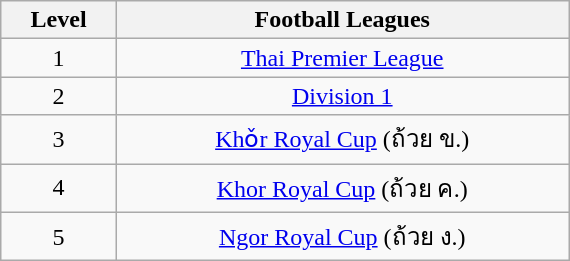<table class="wikitable" style="text-align: center;margin: 1em auto;" width=30%>
<tr>
<th>Level</th>
<th colspan=6>Football Leagues</th>
</tr>
<tr>
<td>1</td>
<td><a href='#'>Thai Premier League</a></td>
</tr>
<tr>
<td>2</td>
<td><a href='#'>Division 1</a></td>
</tr>
<tr>
<td>3</td>
<td><a href='#'>Khǒr Royal Cup</a> (ถ้วย ข.)</td>
</tr>
<tr>
<td>4</td>
<td><a href='#'>Khor Royal Cup</a> (ถ้วย ค.)</td>
</tr>
<tr>
<td>5</td>
<td><a href='#'>Ngor Royal Cup</a> (ถ้วย ง.)</td>
</tr>
</table>
